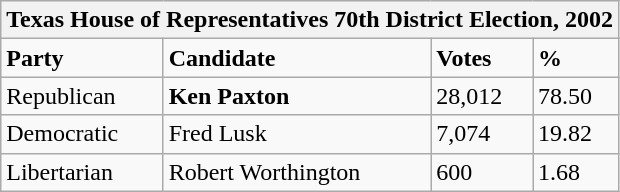<table class="wikitable">
<tr>
<th colspan="4">Texas House of Representatives 70th District Election, 2002</th>
</tr>
<tr>
<td><strong>Party</strong></td>
<td><strong>Candidate</strong></td>
<td><strong>Votes</strong></td>
<td><strong>%</strong></td>
</tr>
<tr>
<td>Republican</td>
<td><strong>Ken Paxton</strong></td>
<td>28,012</td>
<td>78.50</td>
</tr>
<tr>
<td>Democratic</td>
<td>Fred Lusk</td>
<td>7,074</td>
<td>19.82</td>
</tr>
<tr>
<td>Libertarian</td>
<td>Robert Worthington</td>
<td>600</td>
<td>1.68</td>
</tr>
</table>
